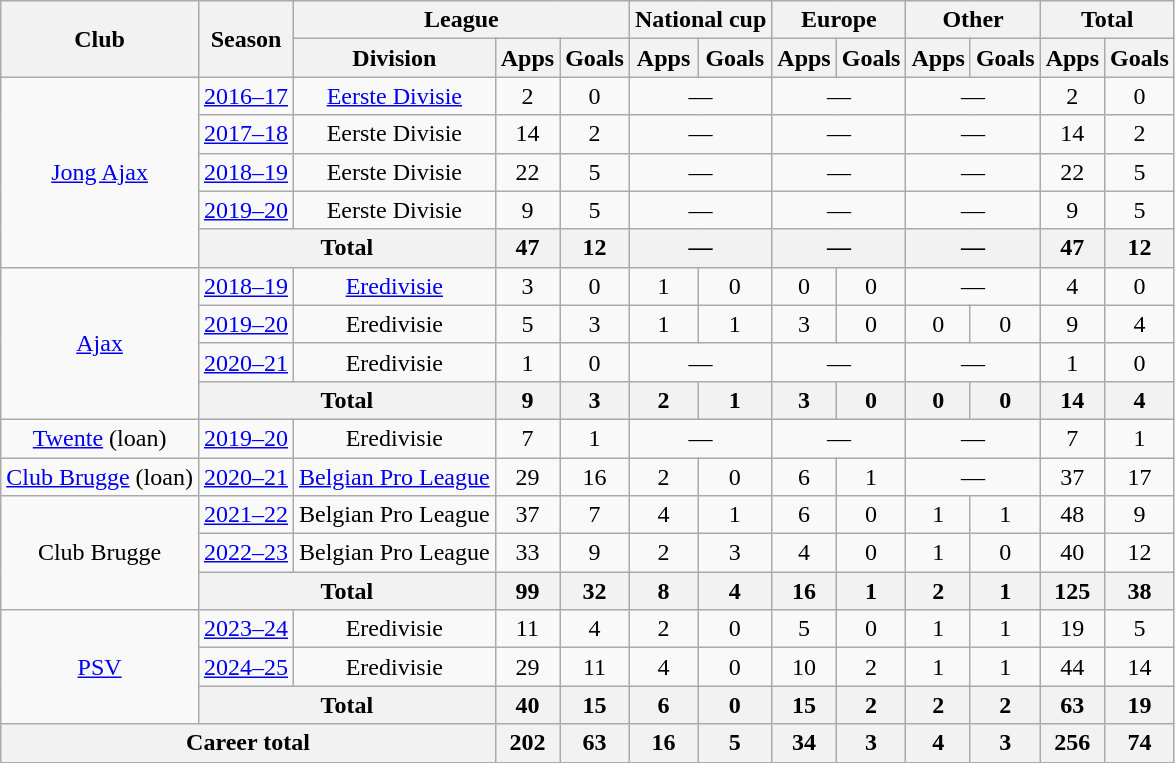<table class="wikitable" style="text-align: center;">
<tr>
<th rowspan="2">Club</th>
<th rowspan="2">Season</th>
<th colspan="3">League</th>
<th colspan="2">National cup</th>
<th colspan="2">Europe</th>
<th colspan="2">Other</th>
<th colspan="2">Total</th>
</tr>
<tr>
<th>Division</th>
<th>Apps</th>
<th>Goals</th>
<th>Apps</th>
<th>Goals</th>
<th>Apps</th>
<th>Goals</th>
<th>Apps</th>
<th>Goals</th>
<th>Apps</th>
<th>Goals</th>
</tr>
<tr>
<td rowspan="5"><a href='#'>Jong Ajax</a></td>
<td><a href='#'>2016–17</a></td>
<td><a href='#'>Eerste Divisie</a></td>
<td>2</td>
<td>0</td>
<td colspan="2">—</td>
<td colspan="2">—</td>
<td colspan="2">—</td>
<td>2</td>
<td>0</td>
</tr>
<tr>
<td><a href='#'>2017–18</a></td>
<td>Eerste Divisie</td>
<td>14</td>
<td>2</td>
<td colspan="2">—</td>
<td colspan="2">—</td>
<td colspan="2">—</td>
<td>14</td>
<td>2</td>
</tr>
<tr>
<td><a href='#'>2018–19</a></td>
<td>Eerste Divisie</td>
<td>22</td>
<td>5</td>
<td colspan="2">—</td>
<td colspan="2">—</td>
<td colspan="2">—</td>
<td>22</td>
<td>5</td>
</tr>
<tr>
<td><a href='#'>2019–20</a></td>
<td>Eerste Divisie</td>
<td>9</td>
<td>5</td>
<td colspan="2">—</td>
<td colspan="2">—</td>
<td colspan="2">—</td>
<td>9</td>
<td>5</td>
</tr>
<tr>
<th colspan="2">Total</th>
<th>47</th>
<th>12</th>
<th colspan="2">—</th>
<th colspan="2">—</th>
<th colspan="2">—</th>
<th>47</th>
<th>12</th>
</tr>
<tr>
<td rowspan="4"><a href='#'>Ajax</a></td>
<td><a href='#'>2018–19</a></td>
<td><a href='#'>Eredivisie</a></td>
<td>3</td>
<td>0</td>
<td>1</td>
<td>0</td>
<td>0</td>
<td>0</td>
<td colspan="2">—</td>
<td>4</td>
<td>0</td>
</tr>
<tr>
<td><a href='#'>2019–20</a></td>
<td>Eredivisie</td>
<td>5</td>
<td>3</td>
<td>1</td>
<td>1</td>
<td>3</td>
<td>0</td>
<td>0</td>
<td>0</td>
<td>9</td>
<td>4</td>
</tr>
<tr>
<td><a href='#'>2020–21</a></td>
<td>Eredivisie</td>
<td>1</td>
<td>0</td>
<td colspan="2">—</td>
<td colspan="2">—</td>
<td colspan="2">—</td>
<td>1</td>
<td>0</td>
</tr>
<tr>
<th colspan="2">Total</th>
<th>9</th>
<th>3</th>
<th>2</th>
<th>1</th>
<th>3</th>
<th>0</th>
<th>0</th>
<th>0</th>
<th>14</th>
<th>4</th>
</tr>
<tr>
<td><a href='#'>Twente</a> (loan)</td>
<td><a href='#'>2019–20</a></td>
<td>Eredivisie</td>
<td>7</td>
<td>1</td>
<td colspan="2">—</td>
<td colspan="2">—</td>
<td colspan="2">—</td>
<td>7</td>
<td>1</td>
</tr>
<tr>
<td><a href='#'>Club Brugge</a> (loan)</td>
<td><a href='#'>2020–21</a></td>
<td><a href='#'>Belgian Pro League</a></td>
<td>29</td>
<td>16</td>
<td>2</td>
<td>0</td>
<td>6</td>
<td>1</td>
<td colspan="2">—</td>
<td>37</td>
<td>17</td>
</tr>
<tr>
<td rowspan="3">Club Brugge</td>
<td><a href='#'>2021–22</a></td>
<td>Belgian Pro League</td>
<td>37</td>
<td>7</td>
<td>4</td>
<td>1</td>
<td>6</td>
<td>0</td>
<td>1</td>
<td>1</td>
<td>48</td>
<td>9</td>
</tr>
<tr>
<td><a href='#'>2022–23</a></td>
<td>Belgian Pro League</td>
<td>33</td>
<td>9</td>
<td>2</td>
<td>3</td>
<td>4</td>
<td>0</td>
<td>1</td>
<td>0</td>
<td>40</td>
<td>12</td>
</tr>
<tr>
<th colspan="2">Total</th>
<th>99</th>
<th>32</th>
<th>8</th>
<th>4</th>
<th>16</th>
<th>1</th>
<th>2</th>
<th>1</th>
<th>125</th>
<th>38</th>
</tr>
<tr>
<td rowspan="3"><a href='#'>PSV</a></td>
<td><a href='#'>2023–24</a></td>
<td>Eredivisie</td>
<td>11</td>
<td>4</td>
<td>2</td>
<td>0</td>
<td>5</td>
<td>0</td>
<td>1</td>
<td>1</td>
<td>19</td>
<td>5</td>
</tr>
<tr>
<td><a href='#'>2024–25</a></td>
<td>Eredivisie</td>
<td>29</td>
<td>11</td>
<td>4</td>
<td>0</td>
<td>10</td>
<td>2</td>
<td>1</td>
<td>1</td>
<td>44</td>
<td>14</td>
</tr>
<tr>
<th colspan="2">Total</th>
<th>40</th>
<th>15</th>
<th>6</th>
<th>0</th>
<th>15</th>
<th>2</th>
<th>2</th>
<th>2</th>
<th>63</th>
<th>19</th>
</tr>
<tr>
<th colspan="3">Career total</th>
<th>202</th>
<th>63</th>
<th>16</th>
<th>5</th>
<th>34</th>
<th>3</th>
<th>4</th>
<th>3</th>
<th>256</th>
<th>74</th>
</tr>
</table>
